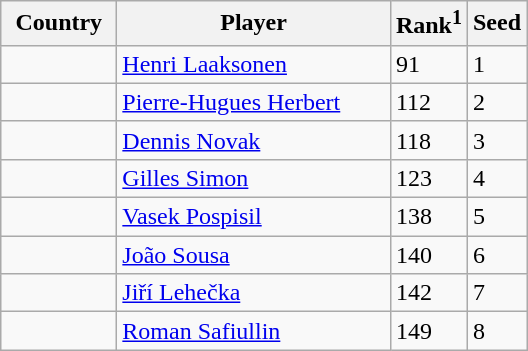<table class="sortable wikitable">
<tr>
<th width="70">Country</th>
<th width="175">Player</th>
<th>Rank<sup>1</sup></th>
<th>Seed</th>
</tr>
<tr>
<td></td>
<td><a href='#'>Henri Laaksonen</a></td>
<td>91</td>
<td>1</td>
</tr>
<tr>
<td></td>
<td><a href='#'>Pierre-Hugues Herbert</a></td>
<td>112</td>
<td>2</td>
</tr>
<tr>
<td></td>
<td><a href='#'>Dennis Novak</a></td>
<td>118</td>
<td>3</td>
</tr>
<tr>
<td></td>
<td><a href='#'>Gilles Simon</a></td>
<td>123</td>
<td>4</td>
</tr>
<tr>
<td></td>
<td><a href='#'>Vasek Pospisil</a></td>
<td>138</td>
<td>5</td>
</tr>
<tr>
<td></td>
<td><a href='#'>João Sousa</a></td>
<td>140</td>
<td>6</td>
</tr>
<tr>
<td></td>
<td><a href='#'>Jiří Lehečka</a></td>
<td>142</td>
<td>7</td>
</tr>
<tr>
<td></td>
<td><a href='#'>Roman Safiullin</a></td>
<td>149</td>
<td>8</td>
</tr>
</table>
